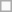<table class="wikitable" style="text-align:center">
<tr>
<td></td>
</tr>
</table>
